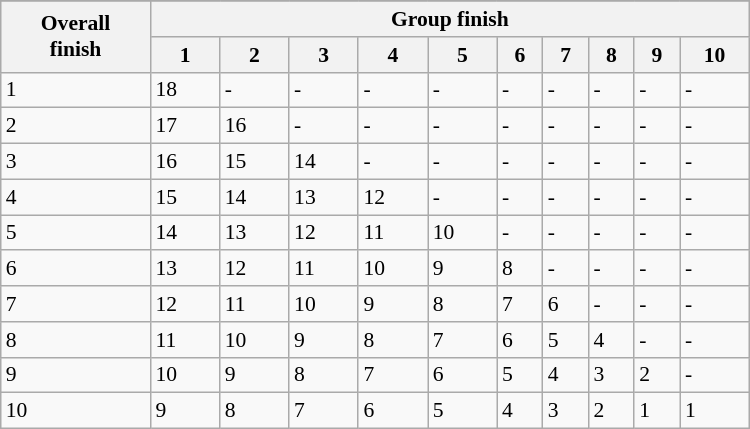<table class="wikitable" width="100%" align=center style="font-size:90%; max-width: 500px;">
<tr>
</tr>
<tr style="background:#efefef;">
<th rowspan=2 width=20%>Overall<br>finish</th>
<th colspan=10>Group finish</th>
</tr>
<tr>
<th>1</th>
<th>2</th>
<th>3</th>
<th>4</th>
<th>5</th>
<th>6</th>
<th>7</th>
<th>8</th>
<th>9</th>
<th>10</th>
</tr>
<tr>
<td>1</td>
<td>18</td>
<td>-</td>
<td>-</td>
<td>-</td>
<td>-</td>
<td>-</td>
<td>-</td>
<td>-</td>
<td>-</td>
<td>-</td>
</tr>
<tr>
<td>2</td>
<td>17</td>
<td>16</td>
<td>-</td>
<td>-</td>
<td>-</td>
<td>-</td>
<td>-</td>
<td>-</td>
<td>-</td>
<td>-</td>
</tr>
<tr>
<td>3</td>
<td>16</td>
<td>15</td>
<td>14</td>
<td>-</td>
<td>-</td>
<td>-</td>
<td>-</td>
<td>-</td>
<td>-</td>
<td>-</td>
</tr>
<tr>
<td>4</td>
<td>15</td>
<td>14</td>
<td>13</td>
<td>12</td>
<td>-</td>
<td>-</td>
<td>-</td>
<td>-</td>
<td>-</td>
<td>-</td>
</tr>
<tr>
<td>5</td>
<td>14</td>
<td>13</td>
<td>12</td>
<td>11</td>
<td>10</td>
<td>-</td>
<td>-</td>
<td>-</td>
<td>-</td>
<td>-</td>
</tr>
<tr>
<td>6</td>
<td>13</td>
<td>12</td>
<td>11</td>
<td>10</td>
<td>9</td>
<td>8</td>
<td>-</td>
<td>-</td>
<td>-</td>
<td>-</td>
</tr>
<tr>
<td>7</td>
<td>12</td>
<td>11</td>
<td>10</td>
<td>9</td>
<td>8</td>
<td>7</td>
<td>6</td>
<td>-</td>
<td>-</td>
<td>-</td>
</tr>
<tr>
<td>8</td>
<td>11</td>
<td>10</td>
<td>9</td>
<td>8</td>
<td>7</td>
<td>6</td>
<td>5</td>
<td>4</td>
<td>-</td>
<td>-</td>
</tr>
<tr>
<td>9</td>
<td>10</td>
<td>9</td>
<td>8</td>
<td>7</td>
<td>6</td>
<td>5</td>
<td>4</td>
<td>3</td>
<td>2</td>
<td>-</td>
</tr>
<tr>
<td>10</td>
<td>9</td>
<td>8</td>
<td>7</td>
<td>6</td>
<td>5</td>
<td>4</td>
<td>3</td>
<td>2</td>
<td>1</td>
<td>1</td>
</tr>
</table>
